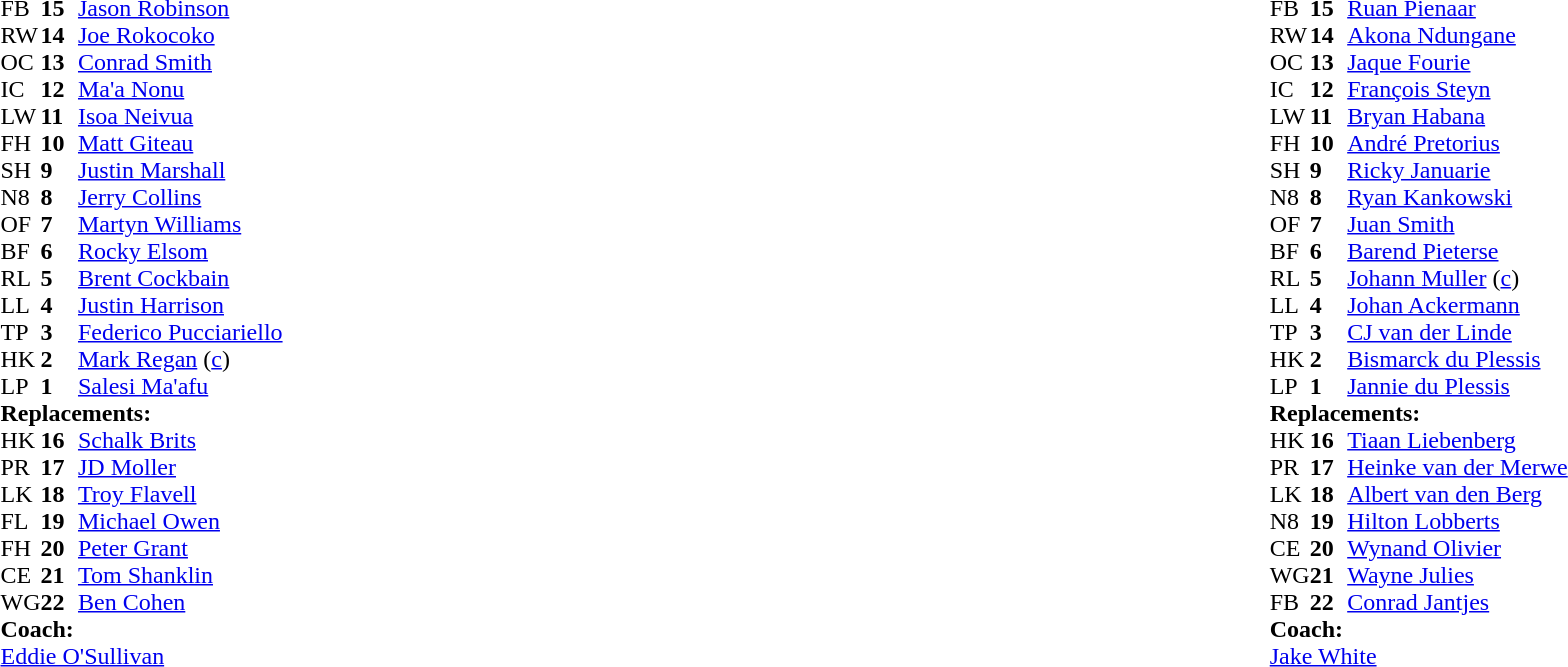<table width="100%">
<tr>
<td valign="top" width="50%"><br><table style="font-size: 100%" cellspacing="0" cellpadding="0">
<tr>
<th width="25"></th>
<th width="25"></th>
</tr>
<tr>
<td>FB</td>
<td><strong>15</strong></td>
<td> <a href='#'>Jason Robinson</a></td>
<td></td>
<td></td>
</tr>
<tr>
<td>RW</td>
<td><strong>14</strong></td>
<td> <a href='#'>Joe Rokocoko</a></td>
</tr>
<tr>
<td>OC</td>
<td><strong>13</strong></td>
<td> <a href='#'>Conrad Smith</a></td>
<td></td>
<td></td>
</tr>
<tr>
<td>IC</td>
<td><strong>12</strong></td>
<td> <a href='#'>Ma'a Nonu</a></td>
</tr>
<tr>
<td>LW</td>
<td><strong>11</strong></td>
<td> <a href='#'>Isoa Neivua</a></td>
<td></td>
<td></td>
</tr>
<tr>
<td>FH</td>
<td><strong>10</strong></td>
<td> <a href='#'>Matt Giteau</a></td>
</tr>
<tr>
<td>SH</td>
<td><strong>9</strong></td>
<td> <a href='#'>Justin Marshall</a></td>
</tr>
<tr>
<td>N8</td>
<td><strong>8</strong></td>
<td> <a href='#'>Jerry Collins</a></td>
</tr>
<tr>
<td>OF</td>
<td><strong>7</strong></td>
<td> <a href='#'>Martyn Williams</a></td>
</tr>
<tr>
<td>BF</td>
<td><strong>6</strong></td>
<td> <a href='#'>Rocky Elsom</a></td>
</tr>
<tr>
<td>RL</td>
<td><strong>5</strong></td>
<td> <a href='#'>Brent Cockbain</a></td>
<td></td>
<td></td>
</tr>
<tr>
<td>LL</td>
<td><strong>4</strong></td>
<td> <a href='#'>Justin Harrison</a></td>
<td></td>
<td></td>
</tr>
<tr>
<td>TP</td>
<td><strong>3</strong></td>
<td> <a href='#'>Federico Pucciariello</a></td>
</tr>
<tr>
<td>HK</td>
<td><strong>2</strong></td>
<td> <a href='#'>Mark Regan</a> (<a href='#'>c</a>)</td>
<td></td>
<td></td>
</tr>
<tr>
<td>LP</td>
<td><strong>1</strong></td>
<td> <a href='#'>Salesi Ma'afu</a></td>
<td></td>
<td></td>
</tr>
<tr>
<td colspan=3><strong>Replacements:</strong></td>
</tr>
<tr>
<td>HK</td>
<td><strong>16</strong></td>
<td> <a href='#'>Schalk Brits</a></td>
<td></td>
<td></td>
</tr>
<tr>
<td>PR</td>
<td><strong>17</strong></td>
<td> <a href='#'>JD Moller</a></td>
<td></td>
<td></td>
</tr>
<tr>
<td>LK</td>
<td><strong>18</strong></td>
<td> <a href='#'>Troy Flavell</a></td>
<td></td>
<td></td>
</tr>
<tr>
<td>FL</td>
<td><strong>19</strong></td>
<td> <a href='#'>Michael Owen</a></td>
<td></td>
<td></td>
</tr>
<tr>
<td>FH</td>
<td><strong>20</strong></td>
<td> <a href='#'>Peter Grant</a></td>
<td></td>
<td></td>
</tr>
<tr>
<td>CE</td>
<td><strong>21</strong></td>
<td> <a href='#'>Tom Shanklin</a></td>
<td></td>
<td></td>
</tr>
<tr>
<td>WG</td>
<td><strong>22</strong></td>
<td> <a href='#'>Ben Cohen</a></td>
<td></td>
<td></td>
</tr>
<tr>
<td colspan=3><strong>Coach:</strong></td>
</tr>
<tr>
<td colspan="4"> <a href='#'>Eddie O'Sullivan</a></td>
</tr>
</table>
</td>
<td valign="top"></td>
<td valign="top" width="50%"><br><table style="font-size: 100%" cellspacing="0" cellpadding="0" align="center">
<tr>
<th width="25"></th>
<th width="25"></th>
</tr>
<tr>
<td>FB</td>
<td><strong>15</strong></td>
<td><a href='#'>Ruan Pienaar</a></td>
</tr>
<tr>
<td>RW</td>
<td><strong>14</strong></td>
<td><a href='#'>Akona Ndungane</a></td>
</tr>
<tr>
<td>OC</td>
<td><strong>13</strong></td>
<td><a href='#'>Jaque Fourie</a></td>
</tr>
<tr>
<td>IC</td>
<td><strong>12</strong></td>
<td><a href='#'>François Steyn</a></td>
</tr>
<tr>
<td>LW</td>
<td><strong>11</strong></td>
<td><a href='#'>Bryan Habana</a></td>
</tr>
<tr>
<td>FH</td>
<td><strong>10</strong></td>
<td><a href='#'>André Pretorius</a></td>
<td></td>
<td></td>
</tr>
<tr>
<td>SH</td>
<td><strong>9</strong></td>
<td><a href='#'>Ricky Januarie</a></td>
<td></td>
<td></td>
</tr>
<tr>
<td>N8</td>
<td><strong>8</strong></td>
<td><a href='#'>Ryan Kankowski</a></td>
</tr>
<tr>
<td>OF</td>
<td><strong>7</strong></td>
<td><a href='#'>Juan Smith</a></td>
</tr>
<tr>
<td>BF</td>
<td><strong>6</strong></td>
<td><a href='#'>Barend Pieterse</a></td>
<td></td>
<td></td>
</tr>
<tr>
<td>RL</td>
<td><strong>5</strong></td>
<td><a href='#'>Johann Muller</a> (<a href='#'>c</a>)</td>
</tr>
<tr>
<td>LL</td>
<td><strong>4</strong></td>
<td><a href='#'>Johan Ackermann</a></td>
<td></td>
<td></td>
</tr>
<tr>
<td>TP</td>
<td><strong>3</strong></td>
<td><a href='#'>CJ van der Linde</a></td>
<td></td>
<td></td>
<td></td>
</tr>
<tr>
<td>HK</td>
<td><strong>2</strong></td>
<td><a href='#'>Bismarck du Plessis</a></td>
<td></td>
<td></td>
</tr>
<tr>
<td>LP</td>
<td><strong>1</strong></td>
<td><a href='#'>Jannie du Plessis</a></td>
<td></td>
<td></td>
<td></td>
</tr>
<tr>
<td colspan=3><strong>Replacements:</strong></td>
</tr>
<tr>
<td>HK</td>
<td><strong>16</strong></td>
<td><a href='#'>Tiaan Liebenberg</a></td>
<td></td>
<td></td>
</tr>
<tr>
<td>PR</td>
<td><strong>17</strong></td>
<td><a href='#'>Heinke van der Merwe</a></td>
<td></td>
<td></td>
</tr>
<tr>
<td>LK</td>
<td><strong>18</strong></td>
<td><a href='#'>Albert van den Berg</a></td>
<td></td>
<td></td>
</tr>
<tr>
<td>N8</td>
<td><strong>19</strong></td>
<td><a href='#'>Hilton Lobberts</a></td>
<td></td>
<td></td>
</tr>
<tr>
<td>CE</td>
<td><strong>20</strong></td>
<td><a href='#'>Wynand Olivier</a></td>
<td></td>
<td></td>
</tr>
<tr>
<td>WG</td>
<td><strong>21</strong></td>
<td><a href='#'>Wayne Julies</a></td>
</tr>
<tr>
<td>FB</td>
<td><strong>22</strong></td>
<td><a href='#'>Conrad Jantjes</a></td>
<td></td>
<td></td>
</tr>
<tr>
<td colspan=3><strong>Coach:</strong></td>
</tr>
<tr>
<td colspan="4"> <a href='#'>Jake White</a></td>
</tr>
</table>
</td>
</tr>
</table>
